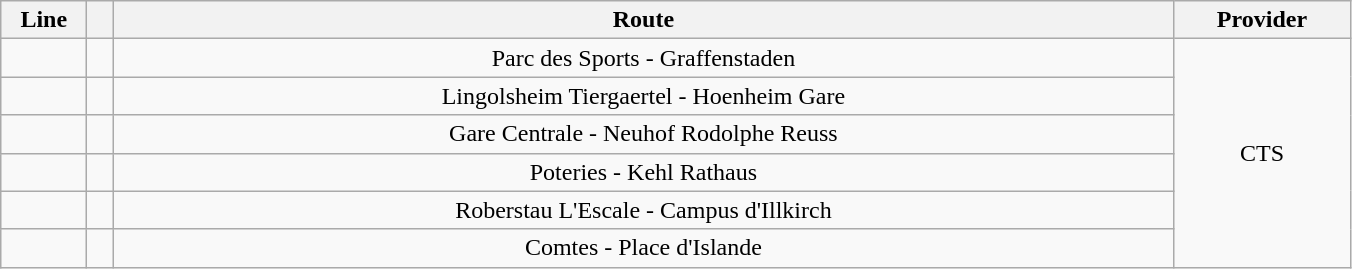<table class="wikitable centre alternate">
<tr>
<th width=50px>Line</th>
<th width=10px></th>
<th width=700px>Route</th>
<th width=110px>Provider</th>
</tr>
<tr>
<td></td>
<td></td>
<td align="center">Parc des Sports - Graffenstaden</td>
<td align="center" rowspan="6">CTS</td>
</tr>
<tr>
<td></td>
<td></td>
<td align="center">Lingolsheim Tiergaertel - Hoenheim Gare</td>
</tr>
<tr>
<td></td>
<td></td>
<td align="center">Gare Centrale - Neuhof Rodolphe Reuss</td>
</tr>
<tr>
<td></td>
<td></td>
<td align="center">Poteries - Kehl Rathaus</td>
</tr>
<tr>
<td></td>
<td></td>
<td align="center">Roberstau L'Escale - Campus d'Illkirch</td>
</tr>
<tr>
<td></td>
<td></td>
<td align="center">Comtes - Place d'Islande</td>
</tr>
</table>
